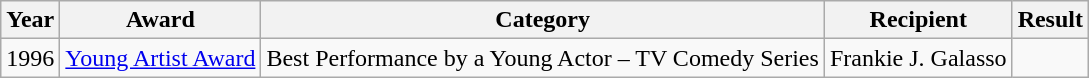<table class="wikitable">
<tr>
<th>Year</th>
<th>Award</th>
<th>Category</th>
<th>Recipient</th>
<th>Result</th>
</tr>
<tr>
<td>1996</td>
<td><a href='#'>Young Artist Award</a></td>
<td>Best Performance by a Young Actor – TV Comedy Series</td>
<td>Frankie J. Galasso</td>
<td></td>
</tr>
</table>
